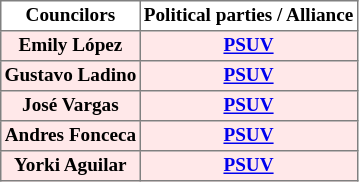<table style="margin-left:30px; border-collapse:collapse; text-align:center; font-size:80%; line-height:normal" cellspacing="0" cellpadding="2" border="1">
<tr>
<th>Councilors</th>
<th>Political parties / Alliance</th>
</tr>
<tr bgcolor="#FFE8E9">
<td><strong>Emily López</strong></td>
<td><strong><a href='#'>PSUV</a></strong></td>
</tr>
<tr bgcolor="#FFE8E9">
<td><strong>Gustavo Ladino</strong></td>
<td><strong><a href='#'>PSUV</a></strong></td>
</tr>
<tr bgcolor="#FFE8E9">
<td><strong>José Vargas</strong></td>
<td><strong><a href='#'>PSUV</a></strong></td>
</tr>
<tr bgcolor="#FFE8E9">
<td><strong>Andres Fonceca</strong></td>
<td><strong><a href='#'>PSUV</a></strong></td>
</tr>
<tr bgcolor="#FFE8E9">
<td><strong>Yorki Aguilar</strong></td>
<td><strong><a href='#'>PSUV</a></strong></td>
</tr>
</table>
